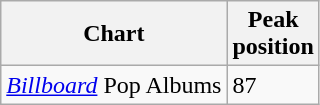<table class="wikitable">
<tr>
<th align="left">Chart</th>
<th align="left">Peak<br>position</th>
</tr>
<tr>
<td align="left"><a href='#'><em>Billboard</em></a> Pop Albums</td>
<td align="left">87</td>
</tr>
</table>
